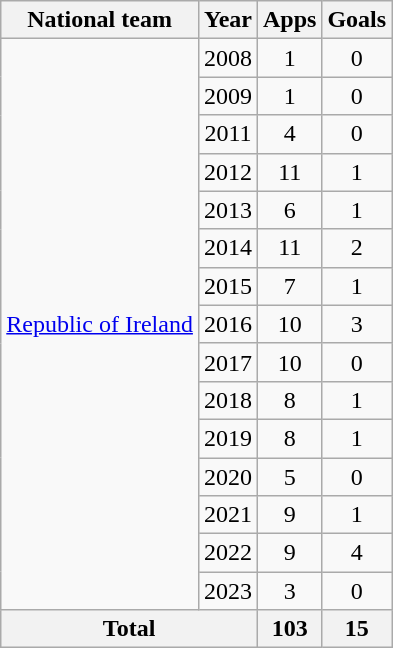<table class="sortable wikitable" style="text-align:center">
<tr>
<th scope="col">National team</th>
<th scope="col">Year</th>
<th !scope="col">Apps</th>
<th !scope="col">Goals</th>
</tr>
<tr>
<td rowspan="15"><a href='#'>Republic of Ireland</a></td>
<td scope="row">2008</td>
<td>1</td>
<td>0</td>
</tr>
<tr>
<td scope="row">2009</td>
<td>1</td>
<td>0</td>
</tr>
<tr>
<td scope="row">2011</td>
<td>4</td>
<td>0</td>
</tr>
<tr>
<td scope="row">2012</td>
<td>11</td>
<td>1</td>
</tr>
<tr>
<td scope="row">2013</td>
<td>6</td>
<td>1</td>
</tr>
<tr>
<td scope="row">2014</td>
<td>11</td>
<td>2</td>
</tr>
<tr>
<td scope="row">2015</td>
<td>7</td>
<td>1</td>
</tr>
<tr>
<td scope="row">2016</td>
<td>10</td>
<td>3</td>
</tr>
<tr>
<td scope="row">2017</td>
<td>10</td>
<td>0</td>
</tr>
<tr>
<td scope="row">2018</td>
<td>8</td>
<td>1</td>
</tr>
<tr>
<td scope="row">2019</td>
<td>8</td>
<td>1</td>
</tr>
<tr>
<td scope="row">2020</td>
<td>5</td>
<td>0</td>
</tr>
<tr>
<td scope="row">2021</td>
<td>9</td>
<td>1</td>
</tr>
<tr>
<td scope="row">2022</td>
<td>9</td>
<td>4</td>
</tr>
<tr>
<td scope="row">2023</td>
<td>3</td>
<td>0</td>
</tr>
<tr>
<th colspan="2">Total</th>
<th>103</th>
<th>15</th>
</tr>
</table>
